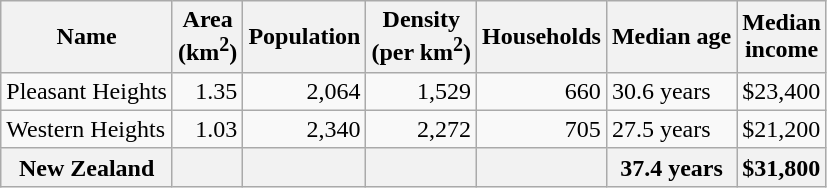<table class="wikitable">
<tr>
<th>Name</th>
<th>Area<br>(km<sup>2</sup>)</th>
<th>Population</th>
<th>Density<br>(per km<sup>2</sup>)</th>
<th>Households</th>
<th>Median age</th>
<th>Median<br>income</th>
</tr>
<tr>
<td>Pleasant Heights</td>
<td style="text-align:right;">1.35</td>
<td style="text-align:right;">2,064</td>
<td style="text-align:right;">1,529</td>
<td style="text-align:right;">660</td>
<td>30.6 years</td>
<td>$23,400</td>
</tr>
<tr>
<td>Western Heights</td>
<td style="text-align:right;">1.03</td>
<td style="text-align:right;">2,340</td>
<td style="text-align:right;">2,272</td>
<td style="text-align:right;">705</td>
<td>27.5 years</td>
<td>$21,200</td>
</tr>
<tr>
<th>New Zealand</th>
<th></th>
<th></th>
<th></th>
<th></th>
<th>37.4 years</th>
<th style="text-align:left;">$31,800</th>
</tr>
</table>
